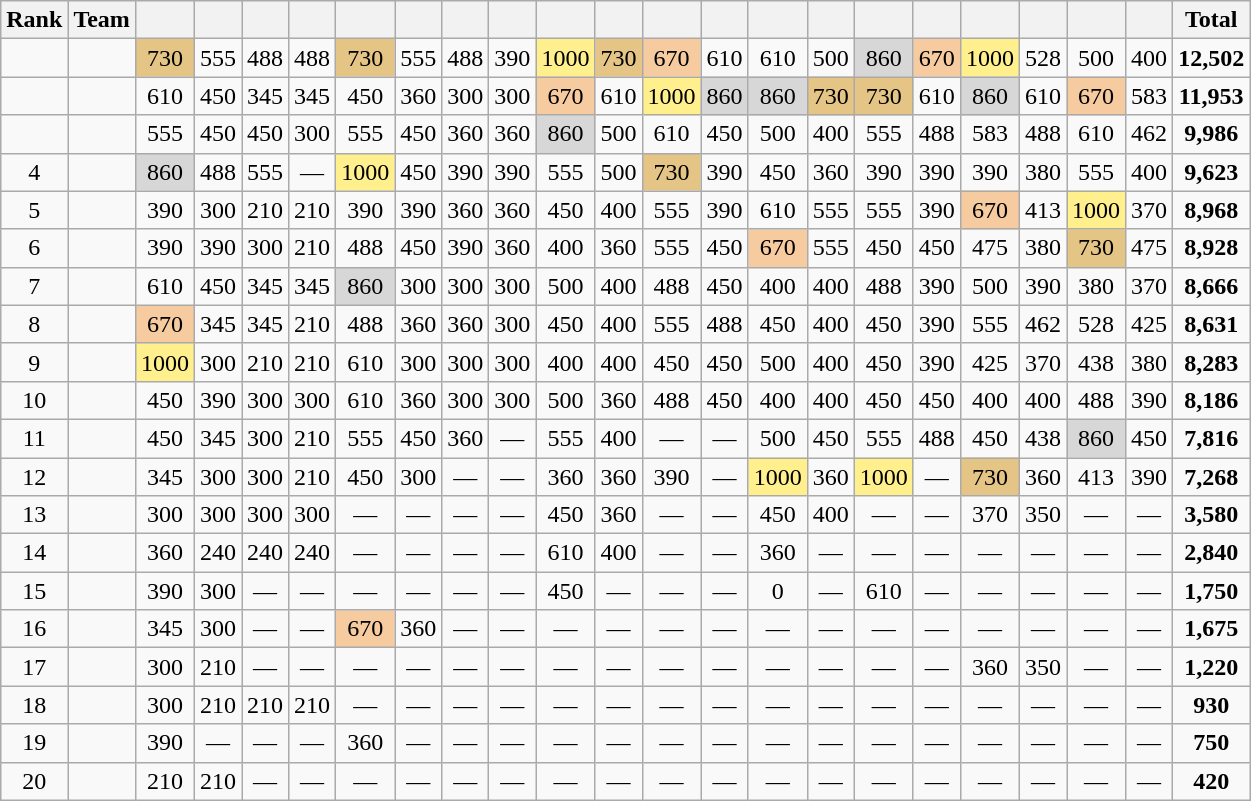<table class=wikitable style="text-align:center">
<tr>
<th>Rank</th>
<th>Team</th>
<th></th>
<th></th>
<th></th>
<th></th>
<th></th>
<th></th>
<th></th>
<th></th>
<th></th>
<th></th>
<th></th>
<th></th>
<th></th>
<th></th>
<th></th>
<th></th>
<th></th>
<th></th>
<th></th>
<th></th>
<th>Total</th>
</tr>
<tr>
<td></td>
<td align=left></td>
<td style="background-color:#E5C585;">730</td>
<td>555</td>
<td>488</td>
<td>488</td>
<td style="background-color:#E5C585;">730</td>
<td>555</td>
<td>488</td>
<td>390</td>
<td style="background-color:#FFF08D;">1000</td>
<td style="background-color:#E5C585;">730</td>
<td style="background-color:#F6CBA0;">670</td>
<td>610</td>
<td>610</td>
<td>500</td>
<td style="background-color:#D7D7D8;">860</td>
<td style="background-color:#F6CBA0;">670</td>
<td style="background-color:#FFF08D;">1000</td>
<td>528</td>
<td>500</td>
<td>400</td>
<td><strong>12,502</strong></td>
</tr>
<tr>
<td></td>
<td align=left></td>
<td>610</td>
<td>450</td>
<td>345</td>
<td>345</td>
<td>450</td>
<td>360</td>
<td>300</td>
<td>300</td>
<td style="background-color:#F6CBA0;">670</td>
<td>610</td>
<td style="background-color:#FFF08D;">1000</td>
<td style="background-color:#D7D7D8;">860</td>
<td style="background-color:#D7D7D8;">860</td>
<td style="background-color:#E5C585;">730</td>
<td style="background-color:#E5C585;">730</td>
<td>610</td>
<td style="background-color:#D7D7D8;">860</td>
<td>610</td>
<td style="background-color:#F6CBA0;">670</td>
<td>583</td>
<td><strong>11,953</strong></td>
</tr>
<tr>
<td></td>
<td align=left></td>
<td>555</td>
<td>450</td>
<td>450</td>
<td>300</td>
<td>555</td>
<td>450</td>
<td>360</td>
<td>360</td>
<td style="background-color:#D7D7D8;">860</td>
<td>500</td>
<td>610</td>
<td>450</td>
<td>500</td>
<td>400</td>
<td>555</td>
<td>488</td>
<td>583</td>
<td>488</td>
<td>610</td>
<td>462</td>
<td><strong>9,986</strong></td>
</tr>
<tr>
<td>4</td>
<td align=left></td>
<td style="background-color:#D7D7D8;">860</td>
<td>488</td>
<td>555</td>
<td>—</td>
<td style="background-color:#FFF08D;">1000</td>
<td>450</td>
<td>390</td>
<td>390</td>
<td>555</td>
<td>500</td>
<td style="background-color:#E5C585;">730</td>
<td>390</td>
<td>450</td>
<td>360</td>
<td>390</td>
<td>390</td>
<td>390</td>
<td>380</td>
<td>555</td>
<td>400</td>
<td><strong>9,623</strong></td>
</tr>
<tr>
<td>5</td>
<td align=left></td>
<td>390</td>
<td>300</td>
<td>210</td>
<td>210</td>
<td>390</td>
<td>390</td>
<td>360</td>
<td>360</td>
<td>450</td>
<td>400</td>
<td>555</td>
<td>390</td>
<td>610</td>
<td>555</td>
<td>555</td>
<td>390</td>
<td style="background-color:#F6CBA0;">670</td>
<td>413</td>
<td style="background-color:#FFF08D;">1000</td>
<td>370</td>
<td><strong>8,968</strong></td>
</tr>
<tr>
<td>6</td>
<td align=left></td>
<td>390</td>
<td>390</td>
<td>300</td>
<td>210</td>
<td>488</td>
<td>450</td>
<td>390</td>
<td>360</td>
<td>400</td>
<td>360</td>
<td>555</td>
<td>450</td>
<td style="background-color:#F6CBA0;">670</td>
<td>555</td>
<td>450</td>
<td>450</td>
<td>475</td>
<td>380</td>
<td style="background-color:#E5C585;">730</td>
<td>475</td>
<td><strong>8,928</strong></td>
</tr>
<tr>
<td>7</td>
<td align=left></td>
<td>610</td>
<td>450</td>
<td>345</td>
<td>345</td>
<td style="background-color:#D7D7D8;">860</td>
<td>300</td>
<td>300</td>
<td>300</td>
<td>500</td>
<td>400</td>
<td>488</td>
<td>450</td>
<td>400</td>
<td>400</td>
<td>488</td>
<td>390</td>
<td>500</td>
<td>390</td>
<td>380</td>
<td>370</td>
<td><strong>8,666</strong></td>
</tr>
<tr>
<td>8</td>
<td align=left></td>
<td style="background-color:#F6CBA0;">670</td>
<td>345</td>
<td>345</td>
<td>210</td>
<td>488</td>
<td>360</td>
<td>360</td>
<td>300</td>
<td>450</td>
<td>400</td>
<td>555</td>
<td>488</td>
<td>450</td>
<td>400</td>
<td>450</td>
<td>390</td>
<td>555</td>
<td>462</td>
<td>528</td>
<td>425</td>
<td><strong>8,631</strong></td>
</tr>
<tr>
<td>9</td>
<td align=left></td>
<td style="background-color:#FFF08D;">1000</td>
<td>300</td>
<td>210</td>
<td>210</td>
<td>610</td>
<td>300</td>
<td>300</td>
<td>300</td>
<td>400</td>
<td>400</td>
<td>450</td>
<td>450</td>
<td>500</td>
<td>400</td>
<td>450</td>
<td>390</td>
<td>425</td>
<td>370</td>
<td>438</td>
<td>380</td>
<td><strong>8,283</strong></td>
</tr>
<tr>
<td>10</td>
<td align=left></td>
<td>450</td>
<td>390</td>
<td>300</td>
<td>300</td>
<td>610</td>
<td>360</td>
<td>300</td>
<td>300</td>
<td>500</td>
<td>360</td>
<td>488</td>
<td>450</td>
<td>400</td>
<td>400</td>
<td>450</td>
<td>450</td>
<td>400</td>
<td>400</td>
<td>488</td>
<td>390</td>
<td><strong>8,186</strong></td>
</tr>
<tr>
<td>11</td>
<td align=left></td>
<td>450</td>
<td>345</td>
<td>300</td>
<td>210</td>
<td>555</td>
<td>450</td>
<td>360</td>
<td>—</td>
<td>555</td>
<td>400</td>
<td>—</td>
<td>—</td>
<td>500</td>
<td>450</td>
<td>555</td>
<td>488</td>
<td>450</td>
<td>438</td>
<td style="background-color:#D7D7D8;">860</td>
<td>450</td>
<td><strong>7,816</strong></td>
</tr>
<tr>
<td>12</td>
<td align=left></td>
<td>345</td>
<td>300</td>
<td>300</td>
<td>210</td>
<td>450</td>
<td>300</td>
<td>—</td>
<td>—</td>
<td>360</td>
<td>360</td>
<td>390</td>
<td>—</td>
<td style="background-color:#FFF08D;">1000</td>
<td>360</td>
<td style="background-color:#FFF08D;">1000</td>
<td>—</td>
<td style="background-color:#E5C585;">730</td>
<td>360</td>
<td>413</td>
<td>390</td>
<td><strong>7,268</strong></td>
</tr>
<tr>
<td>13</td>
<td align=left></td>
<td>300</td>
<td>300</td>
<td>300</td>
<td>300</td>
<td>—</td>
<td>—</td>
<td>—</td>
<td>—</td>
<td>450</td>
<td>360</td>
<td>—</td>
<td>—</td>
<td>450</td>
<td>400</td>
<td>—</td>
<td>—</td>
<td>370</td>
<td>350</td>
<td>—</td>
<td>—</td>
<td><strong>3,580</strong></td>
</tr>
<tr>
<td>14</td>
<td align=left></td>
<td>360</td>
<td>240</td>
<td>240</td>
<td>240</td>
<td>—</td>
<td>—</td>
<td>—</td>
<td>—</td>
<td>610</td>
<td>400</td>
<td>—</td>
<td>—</td>
<td>360</td>
<td>—</td>
<td>—</td>
<td>—</td>
<td>—</td>
<td>—</td>
<td>—</td>
<td>—</td>
<td><strong>2,840</strong></td>
</tr>
<tr>
<td>15</td>
<td align=left></td>
<td>390</td>
<td>300</td>
<td>—</td>
<td>—</td>
<td>—</td>
<td>—</td>
<td>—</td>
<td>—</td>
<td>450</td>
<td>—</td>
<td>—</td>
<td>—</td>
<td>0</td>
<td>—</td>
<td>610</td>
<td>—</td>
<td>—</td>
<td>—</td>
<td>—</td>
<td>—</td>
<td><strong>1,750</strong></td>
</tr>
<tr>
<td>16</td>
<td align=left></td>
<td>345</td>
<td>300</td>
<td>—</td>
<td>—</td>
<td style="background-color:#F6CBA0;">670</td>
<td>360</td>
<td>—</td>
<td>—</td>
<td>—</td>
<td>—</td>
<td>—</td>
<td>—</td>
<td>—</td>
<td>—</td>
<td>—</td>
<td>—</td>
<td>—</td>
<td>—</td>
<td>—</td>
<td>—</td>
<td><strong>1,675</strong></td>
</tr>
<tr>
<td>17</td>
<td align=left></td>
<td>300</td>
<td>210</td>
<td>—</td>
<td>—</td>
<td>—</td>
<td>—</td>
<td>—</td>
<td>—</td>
<td>—</td>
<td>—</td>
<td>—</td>
<td>—</td>
<td>—</td>
<td>—</td>
<td>—</td>
<td>—</td>
<td>360</td>
<td>350</td>
<td>—</td>
<td>—</td>
<td><strong>1,220</strong></td>
</tr>
<tr>
<td>18</td>
<td align=left></td>
<td>300</td>
<td>210</td>
<td>210</td>
<td>210</td>
<td>—</td>
<td>—</td>
<td>—</td>
<td>—</td>
<td>—</td>
<td>—</td>
<td>—</td>
<td>—</td>
<td>—</td>
<td>—</td>
<td>—</td>
<td>—</td>
<td>—</td>
<td>—</td>
<td>—</td>
<td>—</td>
<td><strong>930</strong></td>
</tr>
<tr>
<td>19</td>
<td align=left></td>
<td>390</td>
<td>—</td>
<td>—</td>
<td>—</td>
<td>360</td>
<td>—</td>
<td>—</td>
<td>—</td>
<td>—</td>
<td>—</td>
<td>—</td>
<td>—</td>
<td>—</td>
<td>—</td>
<td>—</td>
<td>—</td>
<td>—</td>
<td>—</td>
<td>—</td>
<td>—</td>
<td><strong>750</strong></td>
</tr>
<tr>
<td>20</td>
<td align=left></td>
<td>210</td>
<td>210</td>
<td>—</td>
<td>—</td>
<td>—</td>
<td>—</td>
<td>—</td>
<td>—</td>
<td>—</td>
<td>—</td>
<td>—</td>
<td>—</td>
<td>—</td>
<td>—</td>
<td>—</td>
<td>—</td>
<td>—</td>
<td>—</td>
<td>—</td>
<td>—</td>
<td><strong>420</strong></td>
</tr>
</table>
